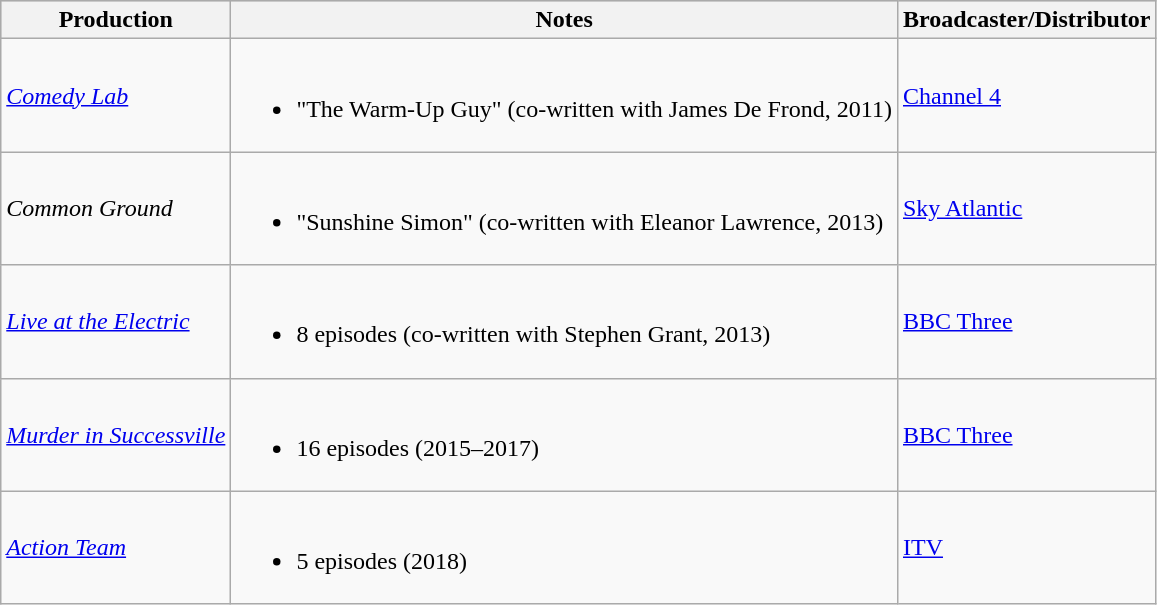<table class="wikitable">
<tr style="background:#ccc; text-align:center;">
<th>Production</th>
<th>Notes</th>
<th>Broadcaster/Distributor</th>
</tr>
<tr>
<td><em><a href='#'>Comedy Lab</a></em></td>
<td><br><ul><li>"The Warm-Up Guy" (co-written with James De Frond, 2011)</li></ul></td>
<td><a href='#'>Channel 4</a></td>
</tr>
<tr>
<td><em>Common Ground</em></td>
<td><br><ul><li>"Sunshine Simon" (co-written with Eleanor Lawrence, 2013)</li></ul></td>
<td><a href='#'>Sky Atlantic</a></td>
</tr>
<tr>
<td><em><a href='#'>Live at the Electric</a></em></td>
<td><br><ul><li>8 episodes (co-written with Stephen Grant, 2013)</li></ul></td>
<td><a href='#'>BBC Three</a></td>
</tr>
<tr>
<td><em><a href='#'>Murder in Successville</a></em></td>
<td><br><ul><li>16 episodes (2015–2017)</li></ul></td>
<td><a href='#'>BBC Three</a></td>
</tr>
<tr>
<td><em><a href='#'>Action Team</a></em></td>
<td><br><ul><li>5 episodes (2018)</li></ul></td>
<td><a href='#'>ITV</a></td>
</tr>
</table>
